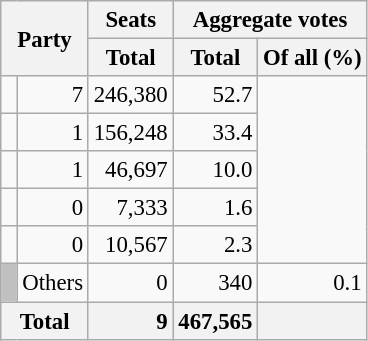<table class="wikitable" style="text-align:right; font-size:95%;">
<tr>
<th colspan="2" rowspan="2">Party</th>
<th>Seats</th>
<th colspan="2">Aggregate votes</th>
</tr>
<tr>
<th>Total</th>
<th>Total</th>
<th>Of all (%)</th>
</tr>
<tr>
<td></td>
<td>7</td>
<td>246,380</td>
<td>52.7</td>
</tr>
<tr>
<td></td>
<td>1</td>
<td>156,248</td>
<td>33.4</td>
</tr>
<tr>
<td></td>
<td>1</td>
<td>46,697</td>
<td>10.0</td>
</tr>
<tr>
<td></td>
<td>0</td>
<td>7,333</td>
<td>1.6</td>
</tr>
<tr>
<td></td>
<td>0</td>
<td>10,567</td>
<td>2.3</td>
</tr>
<tr>
<td style="background:silver;"> </td>
<td align=left>Others</td>
<td>0</td>
<td>340</td>
<td>0.1</td>
</tr>
<tr>
<th colspan="2" style="background:#f2f2f2"><strong>Total</strong></th>
<td style="background:#f2f2f2;"><strong>9</strong></td>
<td style="background:#f2f2f2;"><strong>467,565</strong></td>
<td style="background:#f2f2f2;"></td>
</tr>
</table>
